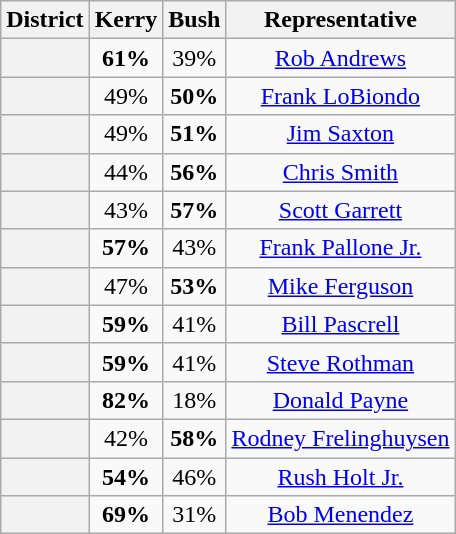<table class=wikitable>
<tr>
<th>District</th>
<th>Kerry</th>
<th>Bush</th>
<th>Representative</th>
</tr>
<tr align=center>
<th></th>
<td><strong>61%</strong></td>
<td>39%</td>
<td><a href='#'>Rob Andrews</a></td>
</tr>
<tr align=center>
<th></th>
<td>49%</td>
<td><strong>50%</strong></td>
<td><a href='#'>Frank LoBiondo</a></td>
</tr>
<tr align=center>
<th></th>
<td>49%</td>
<td><strong>51%</strong></td>
<td><a href='#'>Jim Saxton</a></td>
</tr>
<tr align=center>
<th></th>
<td>44%</td>
<td><strong>56%</strong></td>
<td><a href='#'>Chris Smith</a></td>
</tr>
<tr align=center>
<th></th>
<td>43%</td>
<td><strong>57%</strong></td>
<td><a href='#'>Scott Garrett</a></td>
</tr>
<tr align=center>
<th></th>
<td><strong>57%</strong></td>
<td>43%</td>
<td><a href='#'>Frank Pallone Jr.</a></td>
</tr>
<tr align=center>
<th></th>
<td>47%</td>
<td><strong>53%</strong></td>
<td><a href='#'>Mike Ferguson</a></td>
</tr>
<tr align=center>
<th></th>
<td><strong>59%</strong></td>
<td>41%</td>
<td><a href='#'>Bill Pascrell</a></td>
</tr>
<tr align=center>
<th></th>
<td><strong>59%</strong></td>
<td>41%</td>
<td><a href='#'>Steve Rothman</a></td>
</tr>
<tr align=center>
<th></th>
<td><strong>82%</strong></td>
<td>18%</td>
<td><a href='#'>Donald Payne</a></td>
</tr>
<tr align=center>
<th></th>
<td>42%</td>
<td><strong>58%</strong></td>
<td><a href='#'>Rodney Frelinghuysen</a></td>
</tr>
<tr align=center>
<th></th>
<td><strong>54%</strong></td>
<td>46%</td>
<td><a href='#'>Rush Holt Jr.</a></td>
</tr>
<tr align=center>
<th></th>
<td><strong>69%</strong></td>
<td>31%</td>
<td><a href='#'>Bob Menendez</a></td>
</tr>
</table>
